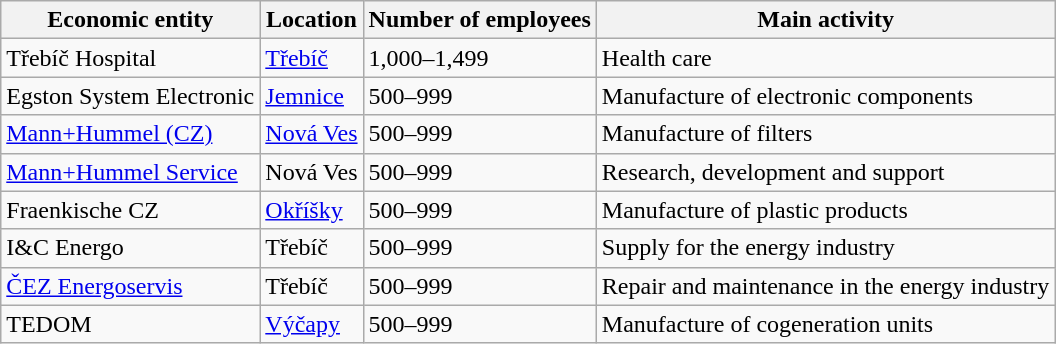<table class="wikitable sortable">
<tr>
<th>Economic entity</th>
<th>Location</th>
<th>Number of employees</th>
<th>Main activity</th>
</tr>
<tr>
<td>Třebíč Hospital</td>
<td><a href='#'>Třebíč</a></td>
<td>1,000–1,499</td>
<td>Health care</td>
</tr>
<tr>
<td>Egston System Electronic</td>
<td><a href='#'>Jemnice</a></td>
<td>500–999</td>
<td>Manufacture of electronic components</td>
</tr>
<tr>
<td><a href='#'>Mann+Hummel (CZ)</a></td>
<td><a href='#'>Nová Ves</a></td>
<td>500–999</td>
<td>Manufacture of filters</td>
</tr>
<tr>
<td><a href='#'>Mann+Hummel Service</a></td>
<td>Nová Ves</td>
<td>500–999</td>
<td>Research, development and support</td>
</tr>
<tr>
<td>Fraenkische CZ</td>
<td><a href='#'>Okříšky</a></td>
<td>500–999</td>
<td>Manufacture of plastic products</td>
</tr>
<tr>
<td>I&C Energo</td>
<td>Třebíč</td>
<td>500–999</td>
<td>Supply for the energy industry</td>
</tr>
<tr>
<td><a href='#'>ČEZ Energoservis</a></td>
<td>Třebíč</td>
<td>500–999</td>
<td>Repair and maintenance in the energy industry</td>
</tr>
<tr>
<td>TEDOM</td>
<td><a href='#'>Výčapy</a></td>
<td>500–999</td>
<td>Manufacture of cogeneration units</td>
</tr>
</table>
